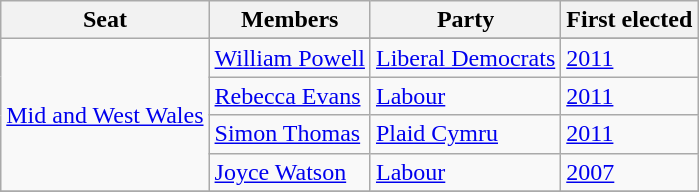<table class="wikitable sortable">
<tr>
<th colspan=1>Seat</th>
<th>Members</th>
<th>Party</th>
<th>First elected</th>
</tr>
<tr>
<td rowspan=5><a href='#'>Mid and West Wales</a></td>
</tr>
<tr>
<td><a href='#'>William Powell</a></td>
<td><a href='#'>Liberal Democrats</a></td>
<td><a href='#'>2011</a></td>
</tr>
<tr>
<td><a href='#'>Rebecca Evans</a></td>
<td><a href='#'>Labour</a></td>
<td><a href='#'>2011</a></td>
</tr>
<tr>
<td><a href='#'>Simon Thomas</a></td>
<td><a href='#'>Plaid Cymru</a></td>
<td><a href='#'>2011</a></td>
</tr>
<tr>
<td><a href='#'>Joyce Watson</a></td>
<td><a href='#'>Labour</a></td>
<td><a href='#'>2007</a></td>
</tr>
<tr>
</tr>
</table>
